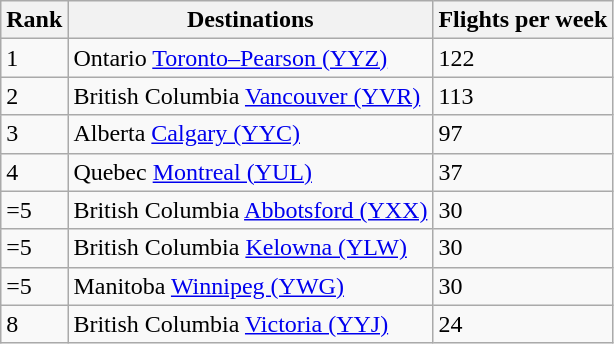<table class="wikitable sortable">
<tr>
<th>Rank</th>
<th>Destinations</th>
<th>Flights per week</th>
</tr>
<tr>
<td>1</td>
<td>Ontario <a href='#'>Toronto–Pearson (YYZ)</a></td>
<td>122</td>
</tr>
<tr>
<td>2</td>
<td>British Columbia <a href='#'>Vancouver (YVR)</a></td>
<td>113</td>
</tr>
<tr>
<td>3</td>
<td>Alberta <a href='#'>Calgary (YYC)</a></td>
<td>97</td>
</tr>
<tr>
<td>4</td>
<td>Quebec <a href='#'>Montreal (YUL)</a></td>
<td>37</td>
</tr>
<tr>
<td>=5</td>
<td>British Columbia <a href='#'>Abbotsford (YXX)</a></td>
<td>30</td>
</tr>
<tr>
<td>=5</td>
<td>British Columbia <a href='#'>Kelowna (YLW)</a></td>
<td>30</td>
</tr>
<tr>
<td>=5</td>
<td>Manitoba <a href='#'>Winnipeg (YWG)</a></td>
<td>30</td>
</tr>
<tr>
<td>8</td>
<td>British Columbia <a href='#'>Victoria (YYJ)</a></td>
<td>24</td>
</tr>
</table>
